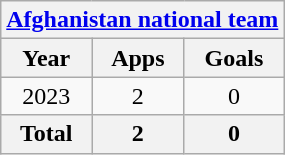<table class="wikitable" style="text-align:center">
<tr>
<th colspan=3><a href='#'>Afghanistan national team</a></th>
</tr>
<tr>
<th>Year</th>
<th>Apps</th>
<th>Goals</th>
</tr>
<tr>
<td>2023</td>
<td>2</td>
<td>0</td>
</tr>
<tr>
<th>Total</th>
<th>2</th>
<th>0</th>
</tr>
</table>
